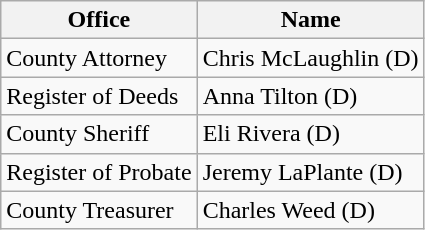<table class=wikitable>
<tr valign=bottom>
<th>Office</th>
<th>Name</th>
</tr>
<tr>
<td>County Attorney</td>
<td>Chris McLaughlin (D)</td>
</tr>
<tr>
<td>Register of Deeds</td>
<td>Anna Tilton (D)</td>
</tr>
<tr>
<td>County Sheriff</td>
<td>Eli Rivera (D)</td>
</tr>
<tr>
<td>Register of Probate</td>
<td>Jeremy LaPlante (D)</td>
</tr>
<tr>
<td>County Treasurer</td>
<td>Charles Weed (D)</td>
</tr>
</table>
